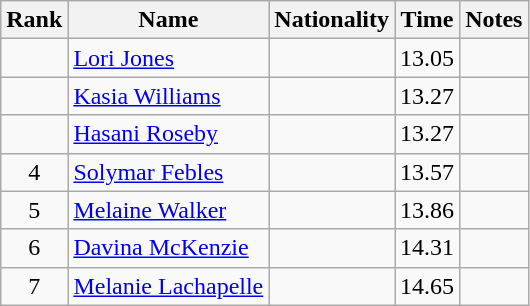<table class="wikitable sortable" style="text-align:center">
<tr>
<th>Rank</th>
<th>Name</th>
<th>Nationality</th>
<th>Time</th>
<th>Notes</th>
</tr>
<tr>
<td align=center></td>
<td align=left><a href='#'>Lori Jones</a></td>
<td align=left></td>
<td>13.05</td>
<td></td>
</tr>
<tr>
<td align=center></td>
<td align=left><a href='#'>Kasia Williams</a></td>
<td align=left></td>
<td>13.27</td>
<td></td>
</tr>
<tr>
<td align=center></td>
<td align=left><a href='#'>Hasani Roseby</a></td>
<td align=left></td>
<td>13.27</td>
<td></td>
</tr>
<tr>
<td align=center>4</td>
<td align=left><a href='#'>Solymar Febles</a></td>
<td align=left></td>
<td>13.57</td>
<td></td>
</tr>
<tr>
<td align=center>5</td>
<td align=left><a href='#'>Melaine Walker</a></td>
<td align=left></td>
<td>13.86</td>
<td></td>
</tr>
<tr>
<td align=center>6</td>
<td align=left><a href='#'>Davina McKenzie</a></td>
<td align=left></td>
<td>14.31</td>
<td></td>
</tr>
<tr>
<td align=center>7</td>
<td align=left><a href='#'>Melanie Lachapelle</a></td>
<td align=left></td>
<td>14.65</td>
<td></td>
</tr>
</table>
